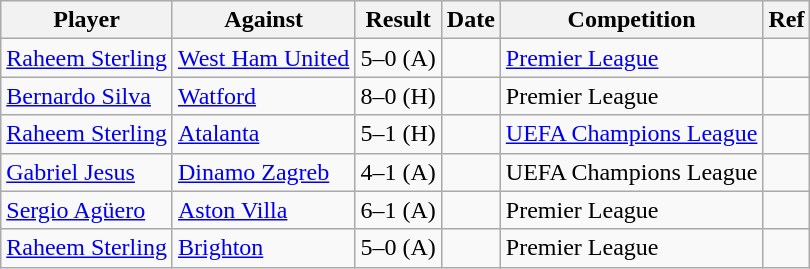<table class="wikitable">
<tr>
<th>Player</th>
<th>Against</th>
<th>Result</th>
<th>Date</th>
<th>Competition</th>
<th>Ref</th>
</tr>
<tr>
<td> <a href='#'>Raheem Sterling</a></td>
<td><a href='#'>West Ham United</a></td>
<td>5–0 (A)</td>
<td></td>
<td><a href='#'>Premier League</a></td>
<td></td>
</tr>
<tr>
<td> <a href='#'>Bernardo Silva</a></td>
<td><a href='#'>Watford</a></td>
<td>8–0 (H)</td>
<td></td>
<td>Premier League</td>
<td></td>
</tr>
<tr>
<td> <a href='#'>Raheem Sterling</a></td>
<td> <a href='#'>Atalanta</a></td>
<td>5–1 (H)</td>
<td></td>
<td><a href='#'>UEFA Champions League</a></td>
<td></td>
</tr>
<tr>
<td> <a href='#'>Gabriel Jesus</a></td>
<td> <a href='#'>Dinamo Zagreb</a></td>
<td>4–1 (A)</td>
<td></td>
<td>UEFA Champions League</td>
<td></td>
</tr>
<tr>
<td> <a href='#'>Sergio Agüero</a></td>
<td><a href='#'>Aston Villa</a></td>
<td>6–1 (A)</td>
<td></td>
<td>Premier League</td>
<td></td>
</tr>
<tr>
<td> <a href='#'>Raheem Sterling</a></td>
<td><a href='#'>Brighton</a></td>
<td>5–0 (A)</td>
<td></td>
<td>Premier League</td>
<td></td>
</tr>
</table>
